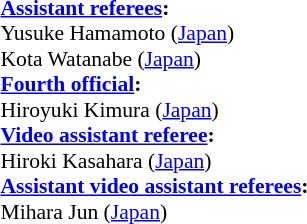<table style="width:100%; font-size:90%;">
<tr>
<td><br><strong><a href='#'>Assistant referees</a>:</strong>
<br>Yusuke Hamamoto (<a href='#'>Japan</a>)
<br>Kota Watanabe (<a href='#'>Japan</a>)
<br><strong><a href='#'>Fourth official</a>:</strong>
<br>Hiroyuki Kimura (<a href='#'>Japan</a>)
<br><strong><a href='#'>Video assistant referee</a>:</strong>
<br>Hiroki Kasahara (<a href='#'>Japan</a>)
<br><strong><a href='#'>Assistant video assistant referees</a>:</strong>
<br>Mihara Jun (<a href='#'>Japan</a>)</td>
</tr>
</table>
